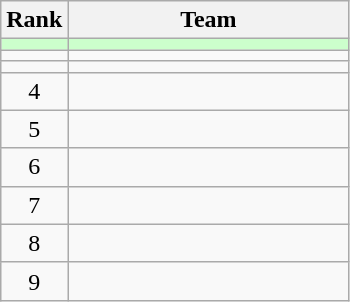<table class=wikitable style="text-align:center;">
<tr>
<th>Rank</th>
<th width=180>Team</th>
</tr>
<tr bgcolor=#CCFFCC>
<td></td>
<td align=left></td>
</tr>
<tr>
<td></td>
<td align=left></td>
</tr>
<tr>
<td></td>
<td align=left></td>
</tr>
<tr>
<td>4</td>
<td align=left></td>
</tr>
<tr>
<td>5</td>
<td align=left></td>
</tr>
<tr>
<td>6</td>
<td align=left></td>
</tr>
<tr>
<td>7</td>
<td align=left></td>
</tr>
<tr>
<td>8</td>
<td align=left></td>
</tr>
<tr>
<td>9</td>
<td align=left></td>
</tr>
</table>
